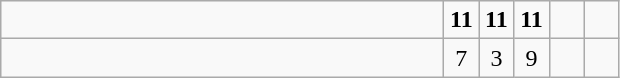<table class="wikitable">
<tr>
<td style="width:18em"></td>
<td align=center style="width:1em"><strong>11</strong></td>
<td align=center style="width:1em"><strong>11</strong></td>
<td align=center style="width:1em"><strong>11</strong></td>
<td align=center style="width:1em"></td>
<td align=center style="width:1em"></td>
</tr>
<tr>
<td style="width:15em"></td>
<td align=center style="width:1em">7</td>
<td align=center style="width:1em">3</td>
<td align=center style="width:1em">9</td>
<td align=center style="width:1em"></td>
<td align=center style="width:1em"></td>
</tr>
</table>
